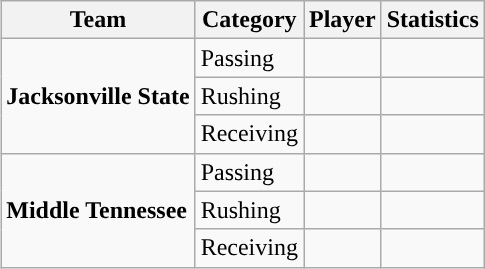<table class="wikitable" style="float: right;">
<tr>
<th>Team</th>
<th>Category</th>
<th>Player</th>
<th>Statistics</th>
</tr>
<tr>
<td rowspan=3><strong>Jacksonville State</strong></td>
<td>Passing</td>
<td></td>
<td></td>
</tr>
<tr>
<td>Rushing</td>
<td></td>
<td></td>
</tr>
<tr>
<td>Receiving</td>
<td></td>
<td></td>
</tr>
<tr>
<td rowspan=3><strong>Middle Tennessee</strong></td>
<td>Passing</td>
<td></td>
<td></td>
</tr>
<tr>
<td>Rushing</td>
<td></td>
<td></td>
</tr>
<tr>
<td>Receiving</td>
<td></td>
<td></td>
</tr>
</table>
